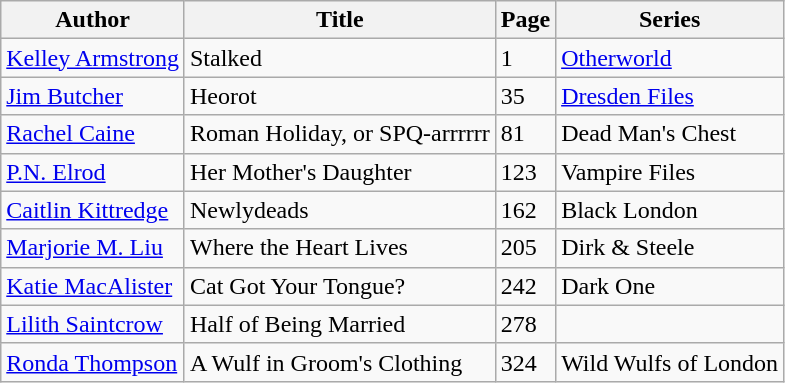<table class="wikitable">
<tr>
<th>Author</th>
<th>Title</th>
<th>Page</th>
<th>Series</th>
</tr>
<tr>
<td><a href='#'>Kelley Armstrong</a></td>
<td>Stalked</td>
<td>1</td>
<td><a href='#'>Otherworld</a></td>
</tr>
<tr>
<td><a href='#'>Jim Butcher</a></td>
<td>Heorot</td>
<td>35</td>
<td><a href='#'>Dresden Files</a></td>
</tr>
<tr>
<td><a href='#'>Rachel Caine</a></td>
<td>Roman Holiday, or SPQ-arrrrrr</td>
<td>81</td>
<td>Dead Man's Chest</td>
</tr>
<tr>
<td><a href='#'>P.N. Elrod</a></td>
<td>Her Mother's Daughter</td>
<td>123</td>
<td>Vampire Files</td>
</tr>
<tr>
<td><a href='#'>Caitlin Kittredge</a></td>
<td>Newlydeads</td>
<td>162</td>
<td>Black London</td>
</tr>
<tr>
<td><a href='#'>Marjorie M. Liu</a></td>
<td>Where the Heart Lives</td>
<td>205</td>
<td>Dirk & Steele</td>
</tr>
<tr>
<td><a href='#'>Katie MacAlister</a></td>
<td>Cat Got Your Tongue?</td>
<td>242</td>
<td>Dark One</td>
</tr>
<tr>
<td><a href='#'>Lilith Saintcrow</a></td>
<td>Half of Being Married</td>
<td>278</td>
<td></td>
</tr>
<tr>
<td><a href='#'>Ronda Thompson</a></td>
<td>A Wulf in Groom's Clothing</td>
<td>324</td>
<td>Wild Wulfs of London</td>
</tr>
</table>
